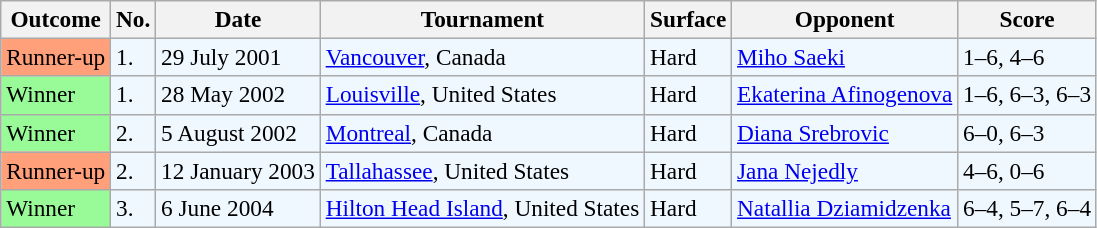<table class="sortable wikitable" style=font-size:97%>
<tr>
<th>Outcome</th>
<th>No.</th>
<th>Date</th>
<th>Tournament</th>
<th>Surface</th>
<th>Opponent</th>
<th>Score</th>
</tr>
<tr bgcolor="#f0f8ff">
<td bgcolor="FFA07A">Runner-up</td>
<td>1.</td>
<td>29 July 2001</td>
<td><a href='#'>Vancouver</a>, Canada</td>
<td>Hard</td>
<td> <a href='#'>Miho Saeki</a></td>
<td>1–6, 4–6</td>
</tr>
<tr style="background:#f0f8ff;">
<td style="background:#98fb98;">Winner</td>
<td>1.</td>
<td>28 May 2002</td>
<td><a href='#'>Louisville</a>, United States</td>
<td>Hard</td>
<td> <a href='#'>Ekaterina Afinogenova</a></td>
<td>1–6, 6–3, 6–3</td>
</tr>
<tr style="background:#f0f8ff;">
<td style="background:#98fb98;">Winner</td>
<td>2.</td>
<td>5 August 2002</td>
<td><a href='#'>Montreal</a>, Canada</td>
<td>Hard</td>
<td> <a href='#'>Diana Srebrovic</a></td>
<td>6–0, 6–3</td>
</tr>
<tr bgcolor="#f0f8ff">
<td bgcolor="FFA07A">Runner-up</td>
<td>2.</td>
<td>12 January 2003</td>
<td><a href='#'>Tallahassee</a>, United States</td>
<td>Hard</td>
<td> <a href='#'>Jana Nejedly</a></td>
<td>4–6, 0–6</td>
</tr>
<tr style="background:#f0f8ff;">
<td style="background:#98fb98;">Winner</td>
<td>3.</td>
<td>6 June 2004</td>
<td><a href='#'>Hilton Head Island</a>, United States</td>
<td>Hard</td>
<td> <a href='#'>Natallia Dziamidzenka</a></td>
<td>6–4, 5–7, 6–4</td>
</tr>
</table>
